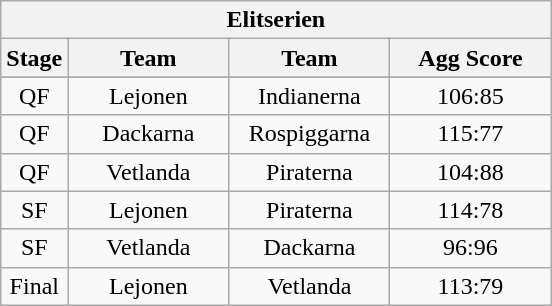<table class="wikitable">
<tr>
<th colspan="4">Elitserien</th>
</tr>
<tr>
<th width=20>Stage</th>
<th width=100>Team</th>
<th width=100>Team</th>
<th width=100>Agg Score</th>
</tr>
<tr>
</tr>
<tr align=center>
<td>QF</td>
<td>Lejonen</td>
<td>Indianerna</td>
<td>106:85</td>
</tr>
<tr align=center>
<td>QF</td>
<td>Dackarna</td>
<td>Rospiggarna</td>
<td>115:77</td>
</tr>
<tr align=center>
<td>QF</td>
<td>Vetlanda</td>
<td>Piraterna</td>
<td>104:88</td>
</tr>
<tr align=center>
<td>SF</td>
<td>Lejonen</td>
<td>Piraterna</td>
<td>114:78</td>
</tr>
<tr align=center>
<td>SF</td>
<td>Vetlanda</td>
<td>Dackarna</td>
<td>96:96</td>
</tr>
<tr align=center>
<td>Final</td>
<td>Lejonen</td>
<td>Vetlanda</td>
<td>113:79</td>
</tr>
</table>
